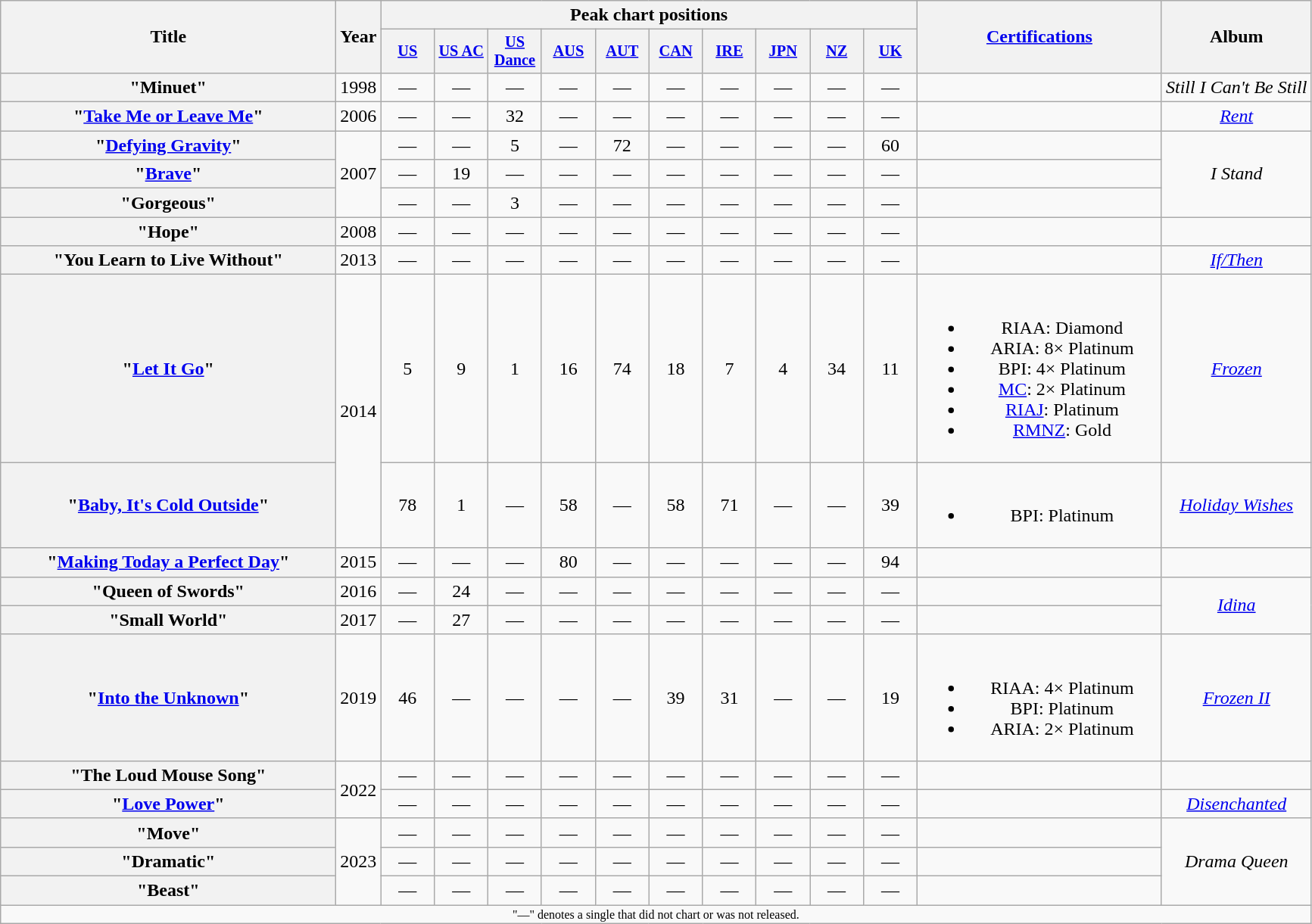<table class="wikitable plainrowheaders" style="text-align:center;">
<tr>
<th scope="col" rowspan="2" style="width:18em;">Title</th>
<th scope="col" rowspan="2">Year</th>
<th scope="col" colspan="10">Peak chart positions</th>
<th scope="col" rowspan="2" style="width:13em;"><a href='#'>Certifications</a></th>
<th scope="col" rowspan="2">Album</th>
</tr>
<tr>
<th scope="col" style="width:3em; font-size:85%;"><a href='#'>US</a><br></th>
<th scope="col" style="width:3em; font-size:85%;"><a href='#'>US AC</a><br></th>
<th scope="col" style="width:3em; font-size:85%;"><a href='#'>US Dance</a><br></th>
<th scope="col" style="width:3em; font-size:85%;"><a href='#'>AUS</a><br></th>
<th scope="col" style="width:3em; font-size:85%;"><a href='#'>AUT</a><br></th>
<th scope="col" style="width:3em; font-size:85%;"><a href='#'>CAN</a><br></th>
<th scope="col" style="width:3em; font-size:85%;"><a href='#'>IRE</a><br></th>
<th scope="col" style="width:3em; font-size:85%;"><a href='#'>JPN</a><br></th>
<th scope="col" style="width:3em; font-size:85%;"><a href='#'>NZ</a><br></th>
<th scope="col" style="width:3em; font-size:85%;"><a href='#'>UK</a><br></th>
</tr>
<tr>
<th scope="row">"Minuet"</th>
<td>1998</td>
<td>—</td>
<td>—</td>
<td>—</td>
<td>—</td>
<td>—</td>
<td>—</td>
<td>—</td>
<td>—</td>
<td>—</td>
<td>—</td>
<td></td>
<td><em>Still I Can't Be Still</em></td>
</tr>
<tr>
<th scope="row">"<a href='#'>Take Me or Leave Me</a>"<br></th>
<td>2006</td>
<td>—</td>
<td>—</td>
<td>32</td>
<td>—</td>
<td>—</td>
<td>—</td>
<td>—</td>
<td>—</td>
<td>—</td>
<td>—</td>
<td></td>
<td><em><a href='#'>Rent</a></em></td>
</tr>
<tr>
<th scope="row">"<a href='#'>Defying Gravity</a>"</th>
<td rowspan="3">2007</td>
<td>—</td>
<td>—</td>
<td>5</td>
<td>—</td>
<td>72</td>
<td>—</td>
<td>—</td>
<td>—</td>
<td>—</td>
<td>60</td>
<td></td>
<td rowspan="3"><em>I Stand</em></td>
</tr>
<tr>
<th scope="row">"<a href='#'>Brave</a>"</th>
<td>—</td>
<td>19</td>
<td>—</td>
<td>—</td>
<td>—</td>
<td>—</td>
<td>—</td>
<td>—</td>
<td>—</td>
<td>—</td>
<td></td>
</tr>
<tr>
<th scope="row">"Gorgeous"</th>
<td>—</td>
<td>—</td>
<td>3</td>
<td>—</td>
<td>—</td>
<td>—</td>
<td>—</td>
<td>—</td>
<td>—</td>
<td>—</td>
<td></td>
</tr>
<tr>
<th scope="row">"Hope"</th>
<td>2008</td>
<td>—</td>
<td>—</td>
<td>—</td>
<td>—</td>
<td>—</td>
<td>—</td>
<td>—</td>
<td>—</td>
<td>—</td>
<td>—</td>
<td></td>
<td></td>
</tr>
<tr>
<th scope="row">"You Learn to Live Without"</th>
<td>2013</td>
<td>—</td>
<td>—</td>
<td>—</td>
<td>—</td>
<td>—</td>
<td>—</td>
<td>—</td>
<td>—</td>
<td>—</td>
<td>—</td>
<td></td>
<td><em><a href='#'>If/Then</a></em></td>
</tr>
<tr>
<th scope="row">"<a href='#'>Let It Go</a>"</th>
<td style="text-align:left;" rowspan="2">2014</td>
<td>5</td>
<td>9</td>
<td>1</td>
<td>16</td>
<td>74</td>
<td>18</td>
<td>7</td>
<td>4</td>
<td>34</td>
<td>11</td>
<td><br><ul><li>RIAA: Diamond</li><li>ARIA: 8× Platinum</li><li>BPI: 4× Platinum</li><li><a href='#'>MC</a>: 2× Platinum</li><li><a href='#'>RIAJ</a>: Platinum</li><li><a href='#'>RMNZ</a>: Gold</li></ul></td>
<td><em><a href='#'>Frozen</a></em></td>
</tr>
<tr>
<th scope="row">"<a href='#'>Baby, It's Cold Outside</a>"<br></th>
<td>78</td>
<td>1</td>
<td>—</td>
<td>58</td>
<td>—</td>
<td>58</td>
<td>71<br></td>
<td>—</td>
<td>—</td>
<td>39</td>
<td><br><ul><li>BPI: Platinum</li></ul></td>
<td><em><a href='#'>Holiday Wishes</a></em></td>
</tr>
<tr>
<th scope="row">"<a href='#'>Making Today a Perfect Day</a>"<br></th>
<td>2015</td>
<td>—</td>
<td>—</td>
<td>—</td>
<td>80</td>
<td>—</td>
<td>—</td>
<td>—</td>
<td>—</td>
<td>—</td>
<td>94</td>
<td></td>
<td></td>
</tr>
<tr>
<th scope="row">"Queen of Swords"</th>
<td>2016</td>
<td>—</td>
<td>24</td>
<td>—</td>
<td>—</td>
<td>—</td>
<td>—</td>
<td>—</td>
<td>—</td>
<td>—</td>
<td>—</td>
<td></td>
<td rowspan="2"><em><a href='#'>Idina</a></em></td>
</tr>
<tr>
<th scope="row">"Small World"</th>
<td>2017</td>
<td>—</td>
<td>27</td>
<td>—</td>
<td>—</td>
<td>—</td>
<td>—</td>
<td>—</td>
<td>—</td>
<td>—</td>
<td>—</td>
<td></td>
</tr>
<tr>
<th scope="row">"<a href='#'>Into the Unknown</a>"<br></th>
<td>2019</td>
<td>46</td>
<td>—</td>
<td>—</td>
<td>—</td>
<td>—</td>
<td>39</td>
<td>31<br></td>
<td>—</td>
<td>—</td>
<td>19</td>
<td><br><ul><li>RIAA: 4× Platinum</li><li>BPI: Platinum</li><li>ARIA: 2× Platinum</li></ul></td>
<td><em><a href='#'>Frozen II</a></em></td>
</tr>
<tr>
<th scope="row">"The Loud Mouse Song"</th>
<td rowspan="2">2022</td>
<td>—</td>
<td>—</td>
<td>—</td>
<td>—</td>
<td>—</td>
<td>—</td>
<td>—</td>
<td>—</td>
<td>—</td>
<td>—</td>
<td></td>
<td></td>
</tr>
<tr>
<th scope="row">"<a href='#'>Love Power</a>"</th>
<td>—</td>
<td>—</td>
<td>—</td>
<td>—</td>
<td>—</td>
<td>—</td>
<td>—</td>
<td>—</td>
<td>—</td>
<td>—</td>
<td></td>
<td><em><a href='#'>Disenchanted</a></em></td>
</tr>
<tr>
<th scope="row">"Move"</th>
<td rowspan="3">2023</td>
<td>—</td>
<td>—</td>
<td>—</td>
<td>—</td>
<td>—</td>
<td>—</td>
<td>—</td>
<td>—</td>
<td>—</td>
<td>—</td>
<td></td>
<td rowspan="3"><em>Drama Queen</em></td>
</tr>
<tr>
<th scope="row">"Dramatic"</th>
<td>—</td>
<td>—</td>
<td>—</td>
<td>—</td>
<td>—</td>
<td>—</td>
<td>—</td>
<td>—</td>
<td>—</td>
<td>—</td>
<td></td>
</tr>
<tr>
<th scope="row">"Beast"</th>
<td>—</td>
<td>—</td>
<td>—</td>
<td>—</td>
<td>—</td>
<td>—</td>
<td>—</td>
<td>—</td>
<td>—</td>
<td>—</td>
<td></td>
</tr>
<tr>
<td colspan="20" style="font-size:8pt">"—" denotes a single that did not chart or was not released.</td>
</tr>
</table>
